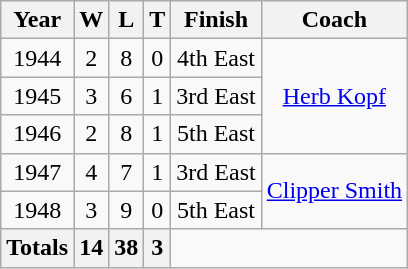<table class="wikitable" style="text-align:center">
<tr>
<th>Year</th>
<th>W</th>
<th>L</th>
<th>T</th>
<th>Finish</th>
<th>Coach</th>
</tr>
<tr>
<td>1944</td>
<td>2</td>
<td>8</td>
<td>0</td>
<td>4th East</td>
<td rowspan=3><a href='#'>Herb Kopf</a></td>
</tr>
<tr>
<td>1945</td>
<td>3</td>
<td>6</td>
<td>1</td>
<td>3rd East</td>
</tr>
<tr>
<td>1946</td>
<td>2</td>
<td>8</td>
<td>1</td>
<td>5th East</td>
</tr>
<tr>
<td>1947</td>
<td>4</td>
<td>7</td>
<td>1</td>
<td>3rd East</td>
<td rowspan=2><a href='#'>Clipper Smith</a></td>
</tr>
<tr>
<td>1948</td>
<td>3</td>
<td>9</td>
<td>0</td>
<td>5th East</td>
</tr>
<tr>
<th>Totals</th>
<th>14</th>
<th>38</th>
<th>3</th>
<td colspan="2"></td>
</tr>
</table>
